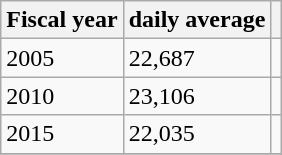<table class="wikitable">
<tr>
<th>Fiscal year</th>
<th>daily average</th>
<th></th>
</tr>
<tr>
<td>2005</td>
<td>22,687</td>
<td></td>
</tr>
<tr>
<td>2010</td>
<td>23,106</td>
<td></td>
</tr>
<tr>
<td>2015</td>
<td>22,035</td>
<td></td>
</tr>
<tr>
</tr>
</table>
